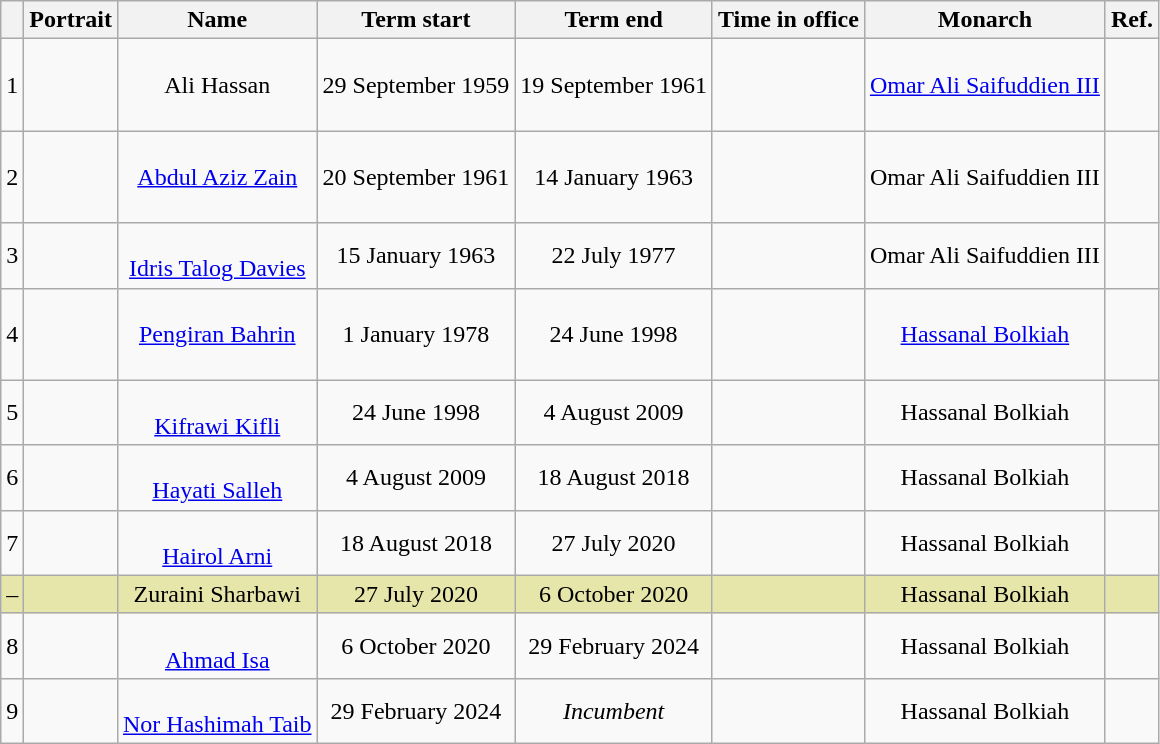<table class="wikitable" style="text-align:center;">
<tr>
<th></th>
<th>Portrait</th>
<th>Name</th>
<th>Term start</th>
<th>Term end</th>
<th>Time in office</th>
<th>Monarch</th>
<th>Ref.</th>
</tr>
<tr>
<td>1</td>
<td></td>
<td><br>Ali Hassan<br><br></td>
<td>29 September 1959</td>
<td>19 September 1961</td>
<td></td>
<td><a href='#'>Omar Ali Saifuddien III</a></td>
<td></td>
</tr>
<tr>
<td>2</td>
<td></td>
<td><br><a href='#'>Abdul Aziz Zain</a><br><br></td>
<td>20 September 1961</td>
<td>14 January 1963</td>
<td></td>
<td>Omar Ali Saifuddien III</td>
<td></td>
</tr>
<tr>
<td>3</td>
<td></td>
<td><br><a href='#'>Idris Talog Davies</a><br></td>
<td>15 January 1963</td>
<td>22 July 1977</td>
<td></td>
<td>Omar Ali Saifuddien III</td>
<td></td>
</tr>
<tr>
<td>4</td>
<td></td>
<td><br><a href='#'>Pengiran Bahrin</a><br><br></td>
<td>1 January 1978</td>
<td>24 June 1998</td>
<td></td>
<td><a href='#'>Hassanal Bolkiah</a></td>
<td></td>
</tr>
<tr>
<td>5</td>
<td></td>
<td><br><a href='#'>Kifrawi Kifli</a><br></td>
<td>24 June 1998</td>
<td>4 August 2009</td>
<td></td>
<td>Hassanal Bolkiah</td>
<td></td>
</tr>
<tr>
<td>6</td>
<td></td>
<td><br><a href='#'>Hayati Salleh</a><br></td>
<td>4 August 2009</td>
<td>18 August 2018</td>
<td></td>
<td>Hassanal Bolkiah</td>
<td></td>
</tr>
<tr>
<td>7</td>
<td></td>
<td><br><a href='#'>Hairol Arni</a><br></td>
<td>18 August 2018</td>
<td>27 July 2020</td>
<td></td>
<td>Hassanal Bolkiah</td>
<td></td>
</tr>
<tr style="background:#e6e6aa;">
<td>–</td>
<td></td>
<td>Zuraini Sharbawi<br></td>
<td>27 July 2020</td>
<td>6 October 2020</td>
<td></td>
<td>Hassanal Bolkiah</td>
<td></td>
</tr>
<tr>
<td>8</td>
<td></td>
<td><br><a href='#'>Ahmad Isa</a><br></td>
<td>6 October 2020</td>
<td>29 February 2024</td>
<td></td>
<td>Hassanal Bolkiah</td>
<td></td>
</tr>
<tr>
<td>9</td>
<td></td>
<td><br><a href='#'>Nor Hashimah Taib</a><br></td>
<td>29 February 2024</td>
<td><em>Incumbent</em></td>
<td></td>
<td>Hassanal Bolkiah</td>
<td></td>
</tr>
</table>
